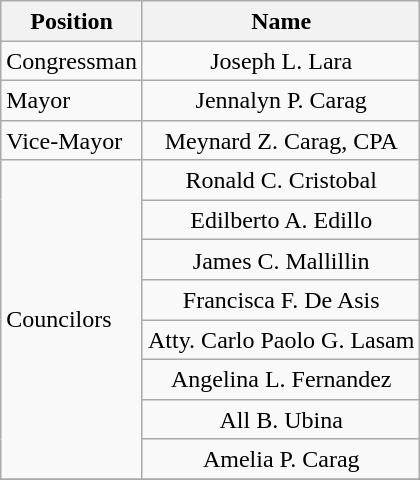<table class="wikitable" style="line-height:1.20em; font-size:100%;">
<tr>
<th>Position</th>
<th>Name</th>
</tr>
<tr>
<td>Congressman</td>
<td style="text-align:center;">Joseph L. Lara</td>
</tr>
<tr>
<td>Mayor</td>
<td style="text-align:center;">Jennalyn P. Carag</td>
</tr>
<tr>
<td>Vice-Mayor</td>
<td style="text-align:center;">Meynard Z. Carag, CPA</td>
</tr>
<tr>
<td rowspan=8>Councilors</td>
<td style="text-align:center;">Ronald C. Cristobal</td>
</tr>
<tr>
<td style="text-align:center;">Edilberto A. Edillo</td>
</tr>
<tr>
<td style="text-align:center;">James C. Mallillin</td>
</tr>
<tr>
<td style="text-align:center;">Francisca F. De Asis</td>
</tr>
<tr>
<td style="text-align:center;">Atty. Carlo Paolo G. Lasam</td>
</tr>
<tr>
<td style="text-align:center;">Angelina L. Fernandez</td>
</tr>
<tr>
<td style="text-align:center;">All B. Ubina</td>
</tr>
<tr>
<td style="text-align:center;">Amelia P. Carag</td>
</tr>
<tr>
</tr>
</table>
